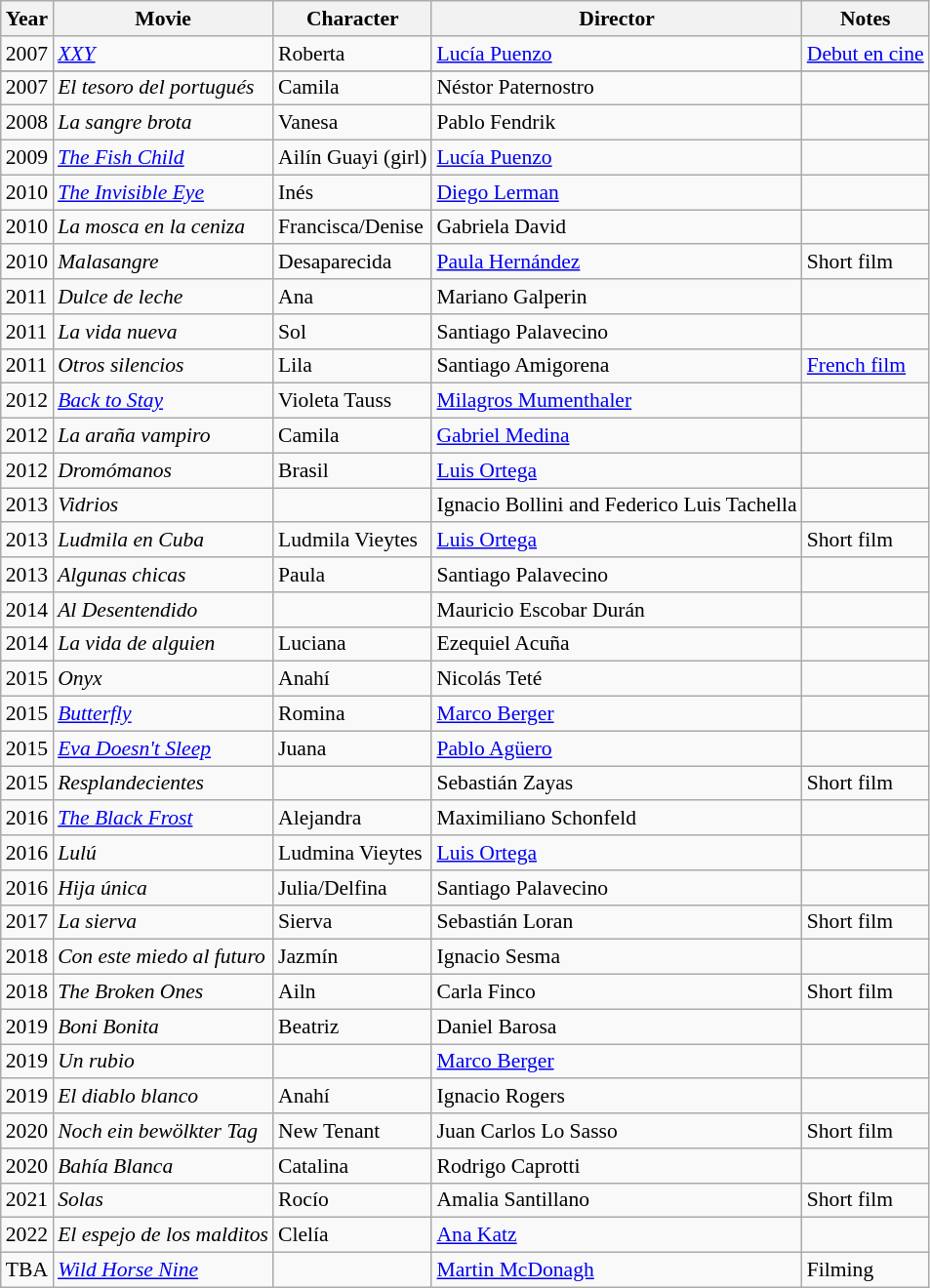<table class="wikitable" style="font-size: 90%;">
<tr>
<th>Year</th>
<th>Movie</th>
<th>Character</th>
<th>Director</th>
<th>Notes</th>
</tr>
<tr>
<td>2007</td>
<td><em><a href='#'>XXY</a></em></td>
<td>Roberta</td>
<td><a href='#'>Lucía Puenzo</a></td>
<td><a href='#'>Debut en cine</a></td>
</tr>
<tr>
</tr>
<tr>
<td>2007</td>
<td><em>El tesoro del portugués</em></td>
<td>Camila</td>
<td>Néstor Paternostro</td>
<td></td>
</tr>
<tr>
<td>2008</td>
<td><em>La sangre brota</em></td>
<td>Vanesa</td>
<td>Pablo Fendrik</td>
<td></td>
</tr>
<tr>
<td>2009</td>
<td><em><a href='#'>The Fish Child</a></em></td>
<td>Ailín Guayi (girl)</td>
<td><a href='#'>Lucía Puenzo</a></td>
<td></td>
</tr>
<tr>
<td>2010</td>
<td><em><a href='#'>The Invisible Eye</a></em></td>
<td>Inés</td>
<td><a href='#'>Diego Lerman</a></td>
<td></td>
</tr>
<tr>
<td>2010</td>
<td><em>La mosca en la ceniza</em></td>
<td>Francisca/Denise</td>
<td>Gabriela David</td>
<td></td>
</tr>
<tr>
<td>2010</td>
<td><em>Malasangre</em></td>
<td>Desaparecida</td>
<td><a href='#'>Paula Hernández</a></td>
<td>Short film</td>
</tr>
<tr>
<td>2011</td>
<td><em>Dulce de leche</em></td>
<td>Ana</td>
<td>Mariano Galperin</td>
<td></td>
</tr>
<tr>
<td>2011</td>
<td><em>La vida nueva</em></td>
<td>Sol</td>
<td>Santiago Palavecino</td>
<td></td>
</tr>
<tr>
<td>2011</td>
<td><em>Otros silencios</em></td>
<td>Lila</td>
<td>Santiago Amigorena</td>
<td><a href='#'>French film</a></td>
</tr>
<tr>
<td>2012</td>
<td><em><a href='#'>Back to Stay</a></em></td>
<td>Violeta Tauss</td>
<td><a href='#'>Milagros Mumenthaler</a></td>
<td></td>
</tr>
<tr>
<td>2012</td>
<td><em>La araña vampiro</em></td>
<td>Camila</td>
<td><a href='#'>Gabriel Medina</a></td>
<td></td>
</tr>
<tr>
<td>2012</td>
<td><em>Dromómanos</em></td>
<td>Brasil</td>
<td><a href='#'>Luis Ortega</a></td>
<td></td>
</tr>
<tr>
<td>2013</td>
<td><em>Vidrios</em></td>
<td></td>
<td>Ignacio Bollini and Federico Luis Tachella</td>
<td></td>
</tr>
<tr>
<td>2013</td>
<td><em>Ludmila en Cuba</em></td>
<td>Ludmila Vieytes</td>
<td><a href='#'>Luis Ortega</a></td>
<td>Short film</td>
</tr>
<tr>
<td>2013</td>
<td><em>Algunas chicas</em></td>
<td>Paula</td>
<td>Santiago Palavecino</td>
<td></td>
</tr>
<tr>
<td>2014</td>
<td><em>Al Desentendido</em></td>
<td></td>
<td>Mauricio Escobar Durán</td>
<td></td>
</tr>
<tr>
<td>2014</td>
<td><em>La vida de alguien</em></td>
<td>Luciana</td>
<td>Ezequiel Acuña</td>
<td></td>
</tr>
<tr>
<td>2015</td>
<td><em>Onyx</em></td>
<td>Anahí</td>
<td>Nicolás Teté</td>
<td></td>
</tr>
<tr>
<td>2015</td>
<td><em><a href='#'>Butterfly</a></em></td>
<td>Romina</td>
<td><a href='#'>Marco Berger</a></td>
<td></td>
</tr>
<tr>
<td>2015</td>
<td><em><a href='#'>Eva Doesn't Sleep</a></em></td>
<td>Juana</td>
<td><a href='#'>Pablo Agüero</a></td>
<td></td>
</tr>
<tr>
<td>2015</td>
<td><em>Resplandecientes</em></td>
<td></td>
<td>Sebastián Zayas</td>
<td>Short film</td>
</tr>
<tr>
<td>2016</td>
<td><em><a href='#'>The Black Frost</a></em></td>
<td>Alejandra</td>
<td>Maximiliano Schonfeld</td>
<td></td>
</tr>
<tr>
<td>2016</td>
<td><em>Lulú</em></td>
<td>Ludmina Vieytes</td>
<td><a href='#'>Luis Ortega</a></td>
<td></td>
</tr>
<tr>
<td>2016</td>
<td><em>Hija única</em></td>
<td>Julia/Delfina</td>
<td>Santiago Palavecino</td>
<td></td>
</tr>
<tr>
<td>2017</td>
<td><em>La sierva</em></td>
<td>Sierva</td>
<td>Sebastián Loran</td>
<td>Short film</td>
</tr>
<tr>
<td>2018</td>
<td><em>Con este miedo al futuro</em></td>
<td>Jazmín</td>
<td>Ignacio Sesma</td>
<td></td>
</tr>
<tr>
<td>2018</td>
<td><em>The Broken Ones</em></td>
<td>Ailn</td>
<td>Carla Finco</td>
<td>Short film</td>
</tr>
<tr>
<td>2019</td>
<td><em>Boni Bonita</em></td>
<td>Beatriz</td>
<td>Daniel Barosa</td>
<td></td>
</tr>
<tr>
<td>2019</td>
<td><em>Un rubio</em></td>
<td></td>
<td><a href='#'>Marco Berger</a></td>
<td></td>
</tr>
<tr>
<td>2019</td>
<td><em>El diablo blanco</em></td>
<td>Anahí</td>
<td>Ignacio Rogers</td>
<td></td>
</tr>
<tr>
<td>2020</td>
<td><em>Noch ein bewölkter Tag</em></td>
<td>New Tenant</td>
<td>Juan Carlos Lo Sasso</td>
<td>Short film</td>
</tr>
<tr>
<td>2020</td>
<td><em>Bahía Blanca</em></td>
<td>Catalina</td>
<td>Rodrigo Caprotti</td>
<td></td>
</tr>
<tr>
<td>2021</td>
<td><em>Solas</em></td>
<td>Rocío</td>
<td>Amalia Santillano</td>
<td>Short film</td>
</tr>
<tr>
<td>2022</td>
<td><em>El espejo de los malditos</em></td>
<td>Clelía</td>
<td><a href='#'>Ana Katz</a></td>
<td></td>
</tr>
<tr>
<td>TBA</td>
<td><em><a href='#'>Wild Horse Nine</a></em></td>
<td></td>
<td><a href='#'>Martin McDonagh</a></td>
<td>Filming</td>
</tr>
</table>
